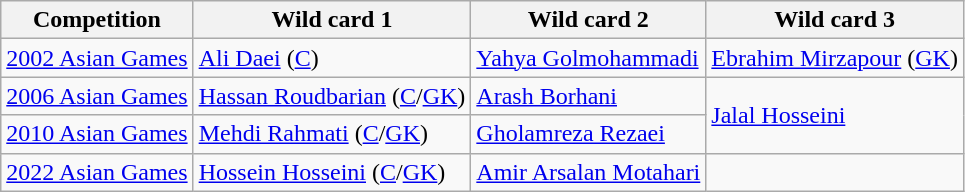<table class="wikitable">
<tr>
<th>Competition</th>
<th>Wild card 1</th>
<th>Wild card 2</th>
<th>Wild card 3</th>
</tr>
<tr>
<td><a href='#'>2002 Asian Games</a></td>
<td><a href='#'>Ali Daei</a> (<a href='#'>C</a>)</td>
<td><a href='#'>Yahya Golmohammadi</a></td>
<td><a href='#'>Ebrahim Mirzapour</a> (<a href='#'>GK</a>)</td>
</tr>
<tr>
<td><a href='#'>2006 Asian Games</a></td>
<td><a href='#'>Hassan Roudbarian</a> (<a href='#'>C</a>/<a href='#'>GK</a>)</td>
<td><a href='#'>Arash Borhani</a></td>
<td rowspan=2><a href='#'>Jalal Hosseini</a></td>
</tr>
<tr>
<td><a href='#'>2010 Asian Games</a></td>
<td><a href='#'>Mehdi Rahmati</a> (<a href='#'>C</a>/<a href='#'>GK</a>)</td>
<td><a href='#'>Gholamreza Rezaei</a></td>
</tr>
<tr>
<td><a href='#'>2022 Asian Games</a></td>
<td><a href='#'>Hossein Hosseini</a> (<a href='#'>C</a>/<a href='#'>GK</a>)</td>
<td><a href='#'>Amir Arsalan Motahari</a></td>
</tr>
</table>
